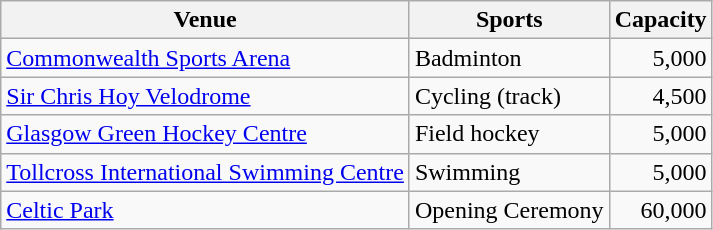<table class="wikitable sortable">
<tr>
<th>Venue</th>
<th class="unsortable">Sports</th>
<th>Capacity</th>
</tr>
<tr>
<td><a href='#'>Commonwealth Sports Arena</a></td>
<td>Badminton</td>
<td align="right">5,000</td>
</tr>
<tr>
<td><a href='#'>Sir Chris Hoy Velodrome</a></td>
<td>Cycling (track)</td>
<td align="right">4,500</td>
</tr>
<tr>
<td><a href='#'>Glasgow Green Hockey Centre</a></td>
<td>Field hockey</td>
<td align="right">5,000</td>
</tr>
<tr>
<td><a href='#'>Tollcross International Swimming Centre</a></td>
<td>Swimming</td>
<td align="right">5,000</td>
</tr>
<tr>
<td><a href='#'>Celtic Park</a></td>
<td>Opening Ceremony</td>
<td align="right">60,000</td>
</tr>
</table>
